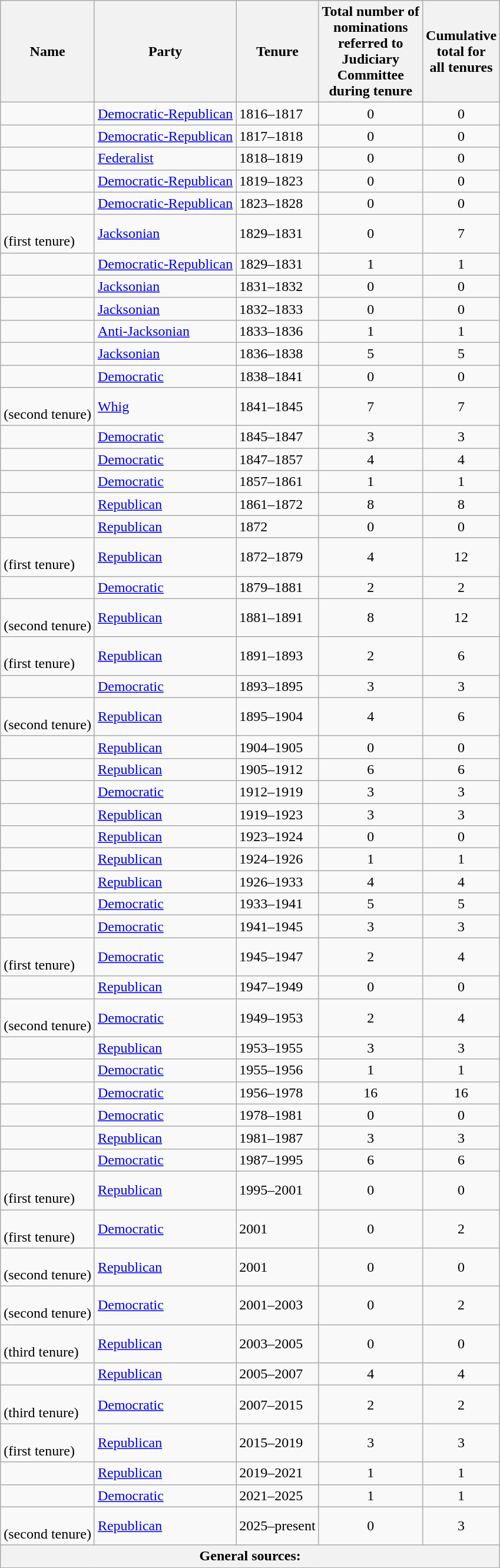<table class="wikitable mw-collapsible sortable mw-collapsed">
<tr>
<th>Name</th>
<th>Party</th>
<th>Tenure</th>
<th>Total number of<br>nominations<br>referred to<br>Judiciary<br>Committee<br>during tenure</th>
<th>Cumulative<br>total for<br>all tenures</th>
</tr>
<tr>
<td></td>
<td><a href='#'>Democratic-Republican</a></td>
<td>1816–1817</td>
<td style=text-align:center>0</td>
<td style=text-align:center>0</td>
</tr>
<tr>
<td></td>
<td><a href='#'>Democratic-Republican</a></td>
<td>1817–1818</td>
<td style=text-align:center>0</td>
<td style=text-align:center>0</td>
</tr>
<tr>
<td></td>
<td><a href='#'>Federalist</a></td>
<td>1818–1819</td>
<td style=text-align:center>0</td>
<td style=text-align:center>0</td>
</tr>
<tr>
<td></td>
<td><a href='#'>Democratic-Republican</a></td>
<td>1819–1823</td>
<td style=text-align:center>0</td>
<td style=text-align:center>0</td>
</tr>
<tr>
<td></td>
<td><a href='#'>Democratic-Republican</a></td>
<td>1823–1828</td>
<td style=text-align:center>0</td>
<td style=text-align:center>0</td>
</tr>
<tr>
<td><br>(first tenure)</td>
<td><a href='#'>Jacksonian</a></td>
<td>1829–1831</td>
<td style=text-align:center>0</td>
<td style=text-align:center>7</td>
</tr>
<tr>
<td></td>
<td><a href='#'>Democratic-Republican</a></td>
<td>1829–1831</td>
<td style=text-align:center>1</td>
<td style=text-align:center>1</td>
</tr>
<tr>
<td></td>
<td><a href='#'>Jacksonian</a></td>
<td>1831–1832</td>
<td style=text-align:center>0</td>
<td style=text-align:center>0</td>
</tr>
<tr>
<td></td>
<td><a href='#'>Jacksonian</a></td>
<td>1832–1833</td>
<td style=text-align:center>0</td>
<td style=text-align:center>0</td>
</tr>
<tr>
<td></td>
<td><a href='#'>Anti-Jacksonian</a></td>
<td>1833–1836</td>
<td style=text-align:center>1</td>
<td style=text-align:center>1</td>
</tr>
<tr>
<td></td>
<td><a href='#'>Jacksonian</a></td>
<td>1836–1838</td>
<td style=text-align:center>5</td>
<td style=text-align:center>5</td>
</tr>
<tr>
<td></td>
<td><a href='#'>Democratic</a></td>
<td>1838–1841</td>
<td style=text-align:center>0</td>
<td style=text-align:center>0</td>
</tr>
<tr>
<td><br>(second tenure)</td>
<td><a href='#'>Whig</a></td>
<td>1841–1845</td>
<td style=text-align:center>7</td>
<td style=text-align:center>7</td>
</tr>
<tr>
<td></td>
<td><a href='#'>Democratic</a></td>
<td>1845–1847</td>
<td style=text-align:center>3</td>
<td style=text-align:center>3</td>
</tr>
<tr>
<td></td>
<td><a href='#'>Democratic</a></td>
<td>1847–1857</td>
<td style=text-align:center>4</td>
<td style=text-align:center>4</td>
</tr>
<tr>
<td></td>
<td><a href='#'>Democratic</a></td>
<td>1857–1861</td>
<td style=text-align:center>1</td>
<td style=text-align:center>1</td>
</tr>
<tr>
<td></td>
<td><a href='#'>Republican</a></td>
<td>1861–1872</td>
<td style=text-align:center>8</td>
<td style=text-align:center>8</td>
</tr>
<tr>
<td></td>
<td><a href='#'>Republican</a></td>
<td>1872</td>
<td style=text-align:center>0</td>
<td style=text-align:center>0</td>
</tr>
<tr>
<td><br>(first tenure)</td>
<td><a href='#'>Republican</a></td>
<td>1872–1879</td>
<td style=text-align:center>4</td>
<td style=text-align:center>12</td>
</tr>
<tr>
<td></td>
<td><a href='#'>Democratic</a></td>
<td>1879–1881</td>
<td style=text-align:center>2</td>
<td style=text-align:center>2</td>
</tr>
<tr>
<td><br>(second tenure)</td>
<td><a href='#'>Republican</a></td>
<td>1881–1891</td>
<td style=text-align:center>8</td>
<td style=text-align:center>12</td>
</tr>
<tr>
<td><br>(first tenure)</td>
<td><a href='#'>Republican</a></td>
<td>1891–1893</td>
<td style=text-align:center>2</td>
<td style=text-align:center>6</td>
</tr>
<tr>
<td></td>
<td><a href='#'>Democratic</a></td>
<td>1893–1895</td>
<td style=text-align:center>3</td>
<td style=text-align:center>3</td>
</tr>
<tr>
<td><br>(second tenure)</td>
<td><a href='#'>Republican</a></td>
<td>1895–1904</td>
<td style=text-align:center>4</td>
<td style=text-align:center>6</td>
</tr>
<tr>
<td></td>
<td><a href='#'>Republican</a></td>
<td>1904–1905</td>
<td style=text-align:center>0</td>
<td style=text-align:center>0</td>
</tr>
<tr>
<td></td>
<td><a href='#'>Republican</a></td>
<td>1905–1912</td>
<td style=text-align:center>6</td>
<td style=text-align:center>6</td>
</tr>
<tr>
<td></td>
<td><a href='#'>Democratic</a></td>
<td>1912–1919</td>
<td style=text-align:center>3</td>
<td style=text-align:center>3</td>
</tr>
<tr>
<td></td>
<td><a href='#'>Republican</a></td>
<td>1919–1923</td>
<td style=text-align:center>3</td>
<td style=text-align:center>3</td>
</tr>
<tr>
<td></td>
<td><a href='#'>Republican</a></td>
<td>1923–1924</td>
<td style=text-align:center>0</td>
<td style=text-align:center>0</td>
</tr>
<tr>
<td></td>
<td><a href='#'>Republican</a></td>
<td>1924–1926</td>
<td style=text-align:center>1</td>
<td style=text-align:center>1</td>
</tr>
<tr>
<td></td>
<td><a href='#'>Republican</a></td>
<td>1926–1933</td>
<td style=text-align:center>4</td>
<td style=text-align:center>4</td>
</tr>
<tr>
<td></td>
<td><a href='#'>Democratic</a></td>
<td>1933–1941</td>
<td style=text-align:center>5</td>
<td style=text-align:center>5</td>
</tr>
<tr>
<td></td>
<td><a href='#'>Democratic</a></td>
<td>1941–1945</td>
<td style=text-align:center>3</td>
<td style=text-align:center>3</td>
</tr>
<tr>
<td><br>(first tenure)</td>
<td><a href='#'>Democratic</a></td>
<td>1945–1947</td>
<td style=text-align:center>2</td>
<td style=text-align:center>4</td>
</tr>
<tr>
<td></td>
<td><a href='#'>Republican</a></td>
<td>1947–1949</td>
<td style=text-align:center>0</td>
<td style=text-align:center>0</td>
</tr>
<tr>
<td><br>(second tenure)</td>
<td><a href='#'>Democratic</a></td>
<td>1949–1953</td>
<td style=text-align:center>2</td>
<td style=text-align:center>4</td>
</tr>
<tr>
<td></td>
<td><a href='#'>Republican</a></td>
<td>1953–1955</td>
<td style=text-align:center>3</td>
<td style=text-align:center>3</td>
</tr>
<tr>
<td></td>
<td><a href='#'>Democratic</a></td>
<td>1955–1956</td>
<td style=text-align:center>1</td>
<td style=text-align:center>1</td>
</tr>
<tr>
<td></td>
<td><a href='#'>Democratic</a></td>
<td>1956–1978</td>
<td style=text-align:center>16</td>
<td style=text-align:center>16</td>
</tr>
<tr>
<td></td>
<td><a href='#'>Democratic</a></td>
<td>1978–1981</td>
<td style=text-align:center>0</td>
<td style=text-align:center>0</td>
</tr>
<tr>
<td></td>
<td><a href='#'>Republican</a></td>
<td>1981–1987</td>
<td style=text-align:center>3</td>
<td style=text-align:center>3</td>
</tr>
<tr>
<td></td>
<td><a href='#'>Democratic</a></td>
<td>1987–1995</td>
<td style=text-align:center>6</td>
<td style=text-align:center>6</td>
</tr>
<tr>
<td><br>(first tenure)</td>
<td><a href='#'>Republican</a></td>
<td>1995–2001</td>
<td style=text-align:center>0</td>
<td style=text-align:center>0</td>
</tr>
<tr>
<td><br>(first tenure)</td>
<td><a href='#'>Democratic</a></td>
<td>2001</td>
<td style=text-align:center>0</td>
<td style=text-align:center>2</td>
</tr>
<tr>
<td><br>(second tenure)</td>
<td><a href='#'>Republican</a></td>
<td>2001</td>
<td style=text-align:center>0</td>
<td style=text-align:center>0</td>
</tr>
<tr>
<td><br>(second tenure)</td>
<td><a href='#'>Democratic</a></td>
<td>2001–2003</td>
<td style=text-align:center>0</td>
<td style=text-align:center>2</td>
</tr>
<tr>
<td><br>(third tenure)</td>
<td><a href='#'>Republican</a></td>
<td>2003–2005</td>
<td style=text-align:center>0</td>
<td style=text-align:center>0</td>
</tr>
<tr>
<td></td>
<td><a href='#'>Republican</a></td>
<td>2005–2007</td>
<td style=text-align:center>4</td>
<td style=text-align:center>4</td>
</tr>
<tr>
<td><br>(third tenure)</td>
<td><a href='#'>Democratic</a></td>
<td>2007–2015</td>
<td style=text-align:center>2</td>
<td style=text-align:center>2</td>
</tr>
<tr>
<td><br>(first tenure)</td>
<td><a href='#'>Republican</a></td>
<td>2015–2019</td>
<td style=text-align:center>3</td>
<td style=text-align:center>3</td>
</tr>
<tr>
<td></td>
<td><a href='#'>Republican</a></td>
<td>2019–2021</td>
<td style=text-align:center>1</td>
<td style=text-align:center>1</td>
</tr>
<tr>
<td></td>
<td><a href='#'>Democratic</a></td>
<td>2021–2025</td>
<td style=text-align:center>1</td>
<td style=text-align:center>1</td>
</tr>
<tr>
<td><br>(second tenure)</td>
<td><a href='#'>Republican</a></td>
<td>2025–present</td>
<td style=text-align:center>0</td>
<td style=text-align:center>3</td>
</tr>
<tr>
<th colspan=5>General sources:</th>
</tr>
</table>
